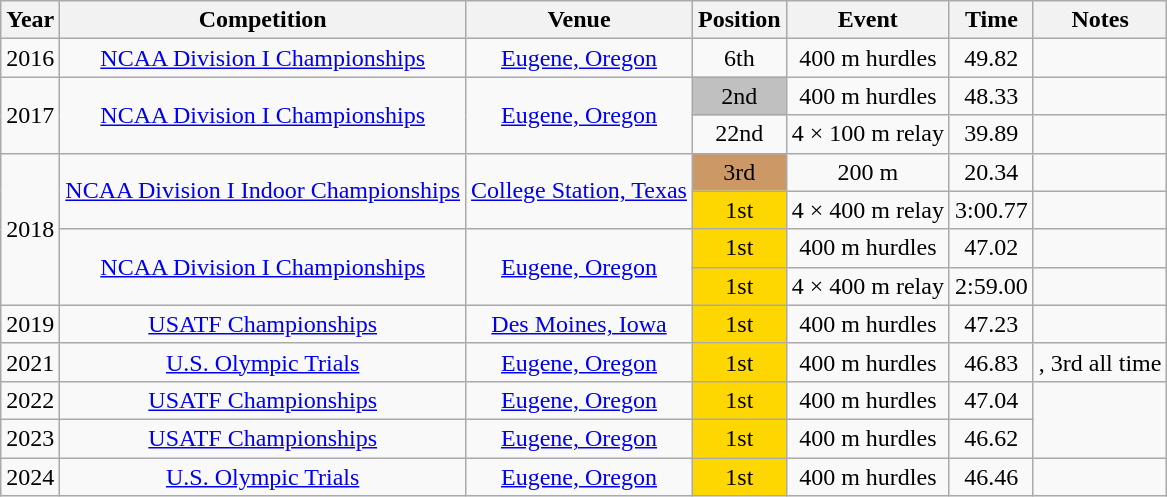<table class="wikitable sortable" style=text-align:center>
<tr>
<th>Year</th>
<th>Competition</th>
<th>Venue</th>
<th>Position</th>
<th>Event</th>
<th>Time</th>
<th>Notes</th>
</tr>
<tr>
<td>2016</td>
<td><a href='#'>NCAA Division I Championships</a></td>
<td><a href='#'>Eugene, Oregon</a></td>
<td>6th</td>
<td>400 m hurdles</td>
<td>49.82</td>
<td></td>
</tr>
<tr>
<td rowspan=2>2017</td>
<td rowspan=2><a href='#'>NCAA Division I Championships</a></td>
<td rowspan=2><a href='#'>Eugene, Oregon</a></td>
<td bgcolor=silver>2nd</td>
<td>400 m hurdles</td>
<td>48.33</td>
<td></td>
</tr>
<tr>
<td>22nd</td>
<td data-sort-value="400 relay">4 × 100 m relay</td>
<td>39.89</td>
<td></td>
</tr>
<tr>
<td rowspan=4>2018</td>
<td rowspan=2><a href='#'>NCAA Division I Indoor Championships</a></td>
<td rowspan=2><a href='#'>College Station, Texas</a></td>
<td bgcolor=cc9966>3rd</td>
<td>200 m</td>
<td>20.34</td>
<td></td>
</tr>
<tr>
<td bgcolor=gold>1st</td>
<td data-sort-value="1600 relay">4 × 400 m relay</td>
<td data-sort-value=180.77>3:00.77</td>
<td></td>
</tr>
<tr>
<td rowspan=2><a href='#'>NCAA Division I Championships</a></td>
<td rowspan=2><a href='#'>Eugene, Oregon</a></td>
<td bgcolor=gold>1st</td>
<td>400 m hurdles</td>
<td>47.02</td>
<td>  <a href='#'></a></td>
</tr>
<tr>
<td bgcolor=gold>1st</td>
<td data-sort-value="1600 relay">4 × 400 m relay</td>
<td data-sort-value=179.00>2:59.00</td>
<td> <a href='#'></a></td>
</tr>
<tr>
<td>2019</td>
<td><a href='#'>USATF Championships</a></td>
<td><a href='#'>Des Moines, Iowa</a></td>
<td bgcolor=gold>1st</td>
<td>400 m hurdles</td>
<td>47.23</td>
<td></td>
</tr>
<tr>
<td>2021</td>
<td><a href='#'>U.S. Olympic Trials</a></td>
<td><a href='#'>Eugene, Oregon</a></td>
<td bgcolor=gold>1st</td>
<td>400 m hurdles</td>
<td>46.83</td>
<td>  , 3rd all time</td>
</tr>
<tr>
<td>2022</td>
<td><a href='#'>USATF Championships</a></td>
<td><a href='#'>Eugene, Oregon</a></td>
<td bgcolor=gold>1st</td>
<td>400 m hurdles</td>
<td>47.04</td>
</tr>
<tr>
<td>2023</td>
<td><a href='#'>USATF Championships</a></td>
<td><a href='#'>Eugene, Oregon</a></td>
<td bgcolor=gold>1st</td>
<td>400 m hurdles</td>
<td>46.62</td>
</tr>
<tr>
<td>2024</td>
<td><a href='#'>U.S. Olympic Trials</a></td>
<td><a href='#'>Eugene, Oregon</a></td>
<td bgcolor=gold>1st</td>
<td>400 m hurdles</td>
<td>46.46</td>
<td> </td>
</tr>
</table>
